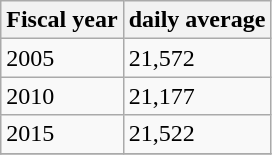<table class="wikitable">
<tr>
<th>Fiscal year</th>
<th>daily average</th>
</tr>
<tr>
<td>2005</td>
<td>21,572</td>
</tr>
<tr>
<td>2010</td>
<td>21,177</td>
</tr>
<tr>
<td>2015</td>
<td>21,522</td>
</tr>
<tr>
</tr>
</table>
